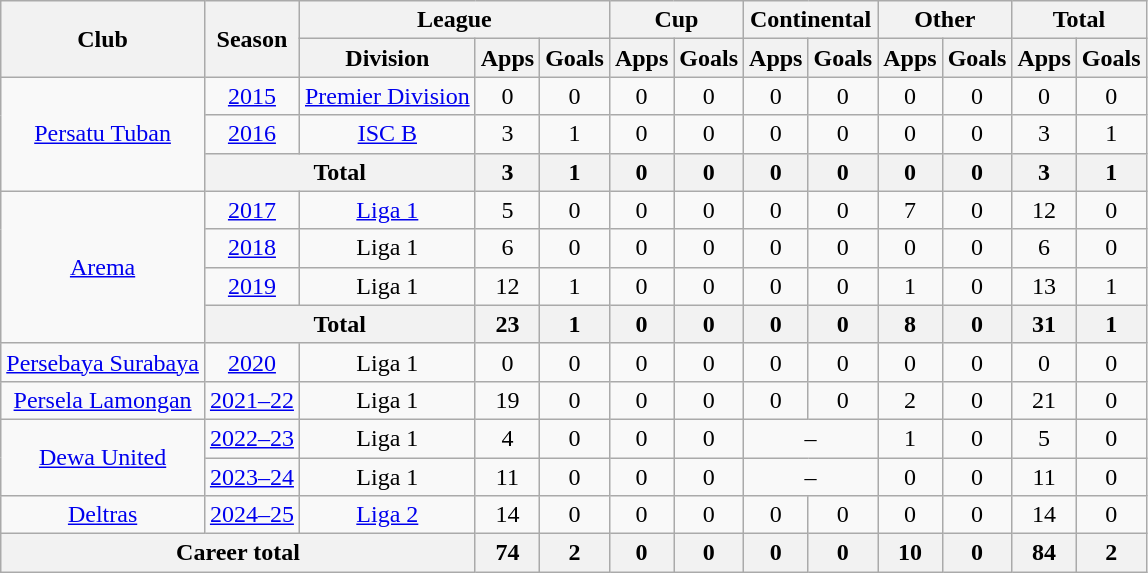<table class="wikitable" style="text-align:center">
<tr>
<th rowspan="2">Club</th>
<th rowspan="2">Season</th>
<th colspan="3">League</th>
<th colspan="2">Cup</th>
<th colspan="2">Continental</th>
<th colspan="2">Other</th>
<th colspan="2">Total</th>
</tr>
<tr>
<th>Division</th>
<th>Apps</th>
<th>Goals</th>
<th>Apps</th>
<th>Goals</th>
<th>Apps</th>
<th>Goals</th>
<th>Apps</th>
<th>Goals</th>
<th>Apps</th>
<th>Goals</th>
</tr>
<tr>
<td rowspan="3" valign="center"><a href='#'>Persatu Tuban</a></td>
<td><a href='#'>2015</a></td>
<td rowspan="1" valign="center"><a href='#'>Premier Division</a></td>
<td>0</td>
<td>0</td>
<td>0</td>
<td>0</td>
<td>0</td>
<td>0</td>
<td>0</td>
<td>0</td>
<td>0</td>
<td>0</td>
</tr>
<tr>
<td><a href='#'>2016</a></td>
<td><a href='#'>ISC B</a></td>
<td>3</td>
<td>1</td>
<td>0</td>
<td>0</td>
<td>0</td>
<td>0</td>
<td>0</td>
<td>0</td>
<td>3</td>
<td>1</td>
</tr>
<tr>
<th colspan="2">Total</th>
<th>3</th>
<th>1</th>
<th>0</th>
<th>0</th>
<th>0</th>
<th>0</th>
<th>0</th>
<th>0</th>
<th>3</th>
<th>1</th>
</tr>
<tr>
<td rowspan="4" valign="center"><a href='#'>Arema</a></td>
<td><a href='#'>2017</a></td>
<td rowspan="1" valign="center"><a href='#'>Liga 1</a></td>
<td>5</td>
<td>0</td>
<td>0</td>
<td>0</td>
<td>0</td>
<td>0</td>
<td>7</td>
<td>0</td>
<td>12</td>
<td>0</td>
</tr>
<tr>
<td><a href='#'>2018</a></td>
<td rowspan="1" valign="center">Liga 1</td>
<td>6</td>
<td>0</td>
<td>0</td>
<td>0</td>
<td>0</td>
<td>0</td>
<td>0</td>
<td>0</td>
<td>6</td>
<td>0</td>
</tr>
<tr>
<td><a href='#'>2019</a></td>
<td rowspan="1" valign="center">Liga 1</td>
<td>12</td>
<td>1</td>
<td>0</td>
<td>0</td>
<td>0</td>
<td>0</td>
<td>1</td>
<td>0</td>
<td>13</td>
<td>1</td>
</tr>
<tr>
<th colspan="2">Total</th>
<th>23</th>
<th>1</th>
<th>0</th>
<th>0</th>
<th>0</th>
<th>0</th>
<th>8</th>
<th>0</th>
<th>31</th>
<th>1</th>
</tr>
<tr>
<td rowspan="1" valign="center"><a href='#'>Persebaya Surabaya</a></td>
<td><a href='#'>2020</a></td>
<td rowspan="1" valign="center">Liga 1</td>
<td>0</td>
<td>0</td>
<td>0</td>
<td>0</td>
<td>0</td>
<td>0</td>
<td>0</td>
<td>0</td>
<td>0</td>
<td>0</td>
</tr>
<tr>
<td rowspan="1" valign="center"><a href='#'>Persela Lamongan</a></td>
<td><a href='#'>2021–22</a></td>
<td rowspan="1" valign="center">Liga 1</td>
<td>19</td>
<td>0</td>
<td>0</td>
<td>0</td>
<td>0</td>
<td>0</td>
<td>2</td>
<td>0</td>
<td>21</td>
<td>0</td>
</tr>
<tr>
<td rowspan="2"><a href='#'>Dewa United</a></td>
<td><a href='#'>2022–23</a></td>
<td rowspan="1">Liga 1</td>
<td>4</td>
<td>0</td>
<td>0</td>
<td>0</td>
<td colspan="2">–</td>
<td>1</td>
<td>0</td>
<td>5</td>
<td>0</td>
</tr>
<tr>
<td><a href='#'>2023–24</a></td>
<td rowspan="1">Liga 1</td>
<td>11</td>
<td>0</td>
<td>0</td>
<td>0</td>
<td colspan="2">–</td>
<td>0</td>
<td>0</td>
<td>11</td>
<td>0</td>
</tr>
<tr>
<td rowspan="1" valign="center"><a href='#'>Deltras</a></td>
<td><a href='#'>2024–25</a></td>
<td rowspan="1" valign="center"><a href='#'>Liga 2</a></td>
<td>14</td>
<td>0</td>
<td>0</td>
<td>0</td>
<td>0</td>
<td>0</td>
<td>0</td>
<td>0</td>
<td>14</td>
<td>0</td>
</tr>
<tr>
<th colspan="3">Career total</th>
<th>74</th>
<th>2</th>
<th>0</th>
<th>0</th>
<th>0</th>
<th>0</th>
<th>10</th>
<th>0</th>
<th>84</th>
<th>2</th>
</tr>
</table>
